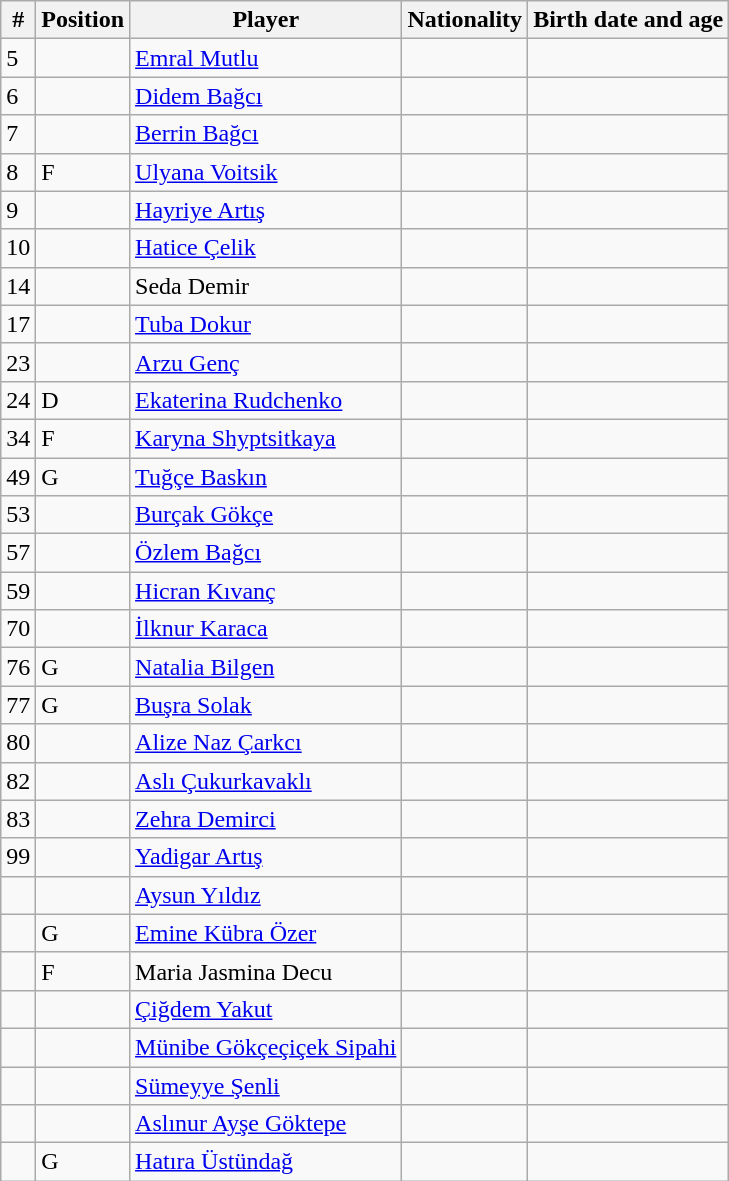<table class="wikitable">
<tr>
<th>#</th>
<th>Position</th>
<th>Player</th>
<th>Nationality</th>
<th>Birth date and age</th>
</tr>
<tr>
<td>5</td>
<td></td>
<td><a href='#'>Emral Mutlu</a></td>
<td></td>
<td></td>
</tr>
<tr>
<td>6</td>
<td></td>
<td><a href='#'>Didem Bağcı</a></td>
<td></td>
<td></td>
</tr>
<tr>
<td>7</td>
<td></td>
<td><a href='#'>Berrin Bağcı</a></td>
<td></td>
<td></td>
</tr>
<tr>
<td>8</td>
<td>F</td>
<td><a href='#'>Ulyana Voitsik</a></td>
<td></td>
<td></td>
</tr>
<tr>
<td>9</td>
<td></td>
<td><a href='#'>Hayriye Artış</a></td>
<td></td>
<td></td>
</tr>
<tr>
<td>10</td>
<td></td>
<td><a href='#'>Hatice Çelik</a></td>
<td></td>
<td></td>
</tr>
<tr>
<td>14</td>
<td></td>
<td>Seda Demir</td>
<td></td>
<td></td>
</tr>
<tr>
<td>17</td>
<td></td>
<td><a href='#'>Tuba Dokur</a></td>
<td></td>
<td></td>
</tr>
<tr>
<td>23</td>
<td></td>
<td><a href='#'>Arzu Genç</a></td>
<td></td>
<td></td>
</tr>
<tr>
<td>24</td>
<td>D</td>
<td><a href='#'>Ekaterina Rudchenko</a></td>
<td></td>
<td></td>
</tr>
<tr>
<td>34</td>
<td>F</td>
<td><a href='#'>Karyna Shyptsitkaya</a></td>
<td></td>
<td></td>
</tr>
<tr>
<td>49</td>
<td>G</td>
<td><a href='#'>Tuğçe Baskın</a></td>
<td></td>
<td></td>
</tr>
<tr>
<td>53</td>
<td></td>
<td><a href='#'>Burçak Gökçe</a></td>
<td></td>
<td></td>
</tr>
<tr>
<td>57</td>
<td></td>
<td><a href='#'>Özlem Bağcı</a></td>
<td></td>
<td></td>
</tr>
<tr>
<td>59</td>
<td></td>
<td><a href='#'>Hicran Kıvanç</a></td>
<td></td>
<td></td>
</tr>
<tr>
<td>70</td>
<td></td>
<td><a href='#'>İlknur Karaca</a></td>
<td></td>
<td></td>
</tr>
<tr>
<td>76</td>
<td>G</td>
<td><a href='#'>Natalia Bilgen</a></td>
<td></td>
<td></td>
</tr>
<tr>
<td>77</td>
<td>G</td>
<td><a href='#'>Buşra Solak</a></td>
<td></td>
<td></td>
</tr>
<tr>
<td>80</td>
<td></td>
<td><a href='#'>Alize Naz Çarkcı</a></td>
<td></td>
<td></td>
</tr>
<tr>
<td>82</td>
<td></td>
<td><a href='#'>Aslı Çukurkavaklı</a></td>
<td></td>
<td></td>
</tr>
<tr>
<td>83</td>
<td></td>
<td><a href='#'>Zehra Demirci</a></td>
<td></td>
<td></td>
</tr>
<tr>
<td>99</td>
<td></td>
<td><a href='#'>Yadigar Artış</a></td>
<td></td>
<td></td>
</tr>
<tr>
<td></td>
<td></td>
<td><a href='#'>Aysun Yıldız</a></td>
<td></td>
<td></td>
</tr>
<tr>
<td></td>
<td>G</td>
<td><a href='#'>Emine Kübra Özer</a></td>
<td></td>
<td></td>
</tr>
<tr>
<td></td>
<td>F</td>
<td>Maria Jasmina Decu</td>
<td></td>
<td></td>
</tr>
<tr>
<td></td>
<td></td>
<td><a href='#'>Çiğdem Yakut</a></td>
<td></td>
<td></td>
</tr>
<tr>
<td></td>
<td></td>
<td><a href='#'>Münibe Gökçeçiçek Sipahi</a></td>
<td></td>
<td></td>
</tr>
<tr>
<td></td>
<td></td>
<td><a href='#'>Sümeyye Şenli</a></td>
<td></td>
<td></td>
</tr>
<tr>
<td></td>
<td></td>
<td><a href='#'>Aslınur Ayşe Göktepe</a></td>
<td></td>
<td></td>
</tr>
<tr>
<td></td>
<td>G</td>
<td><a href='#'>Hatıra Üstündağ</a></td>
<td></td>
<td></td>
</tr>
</table>
